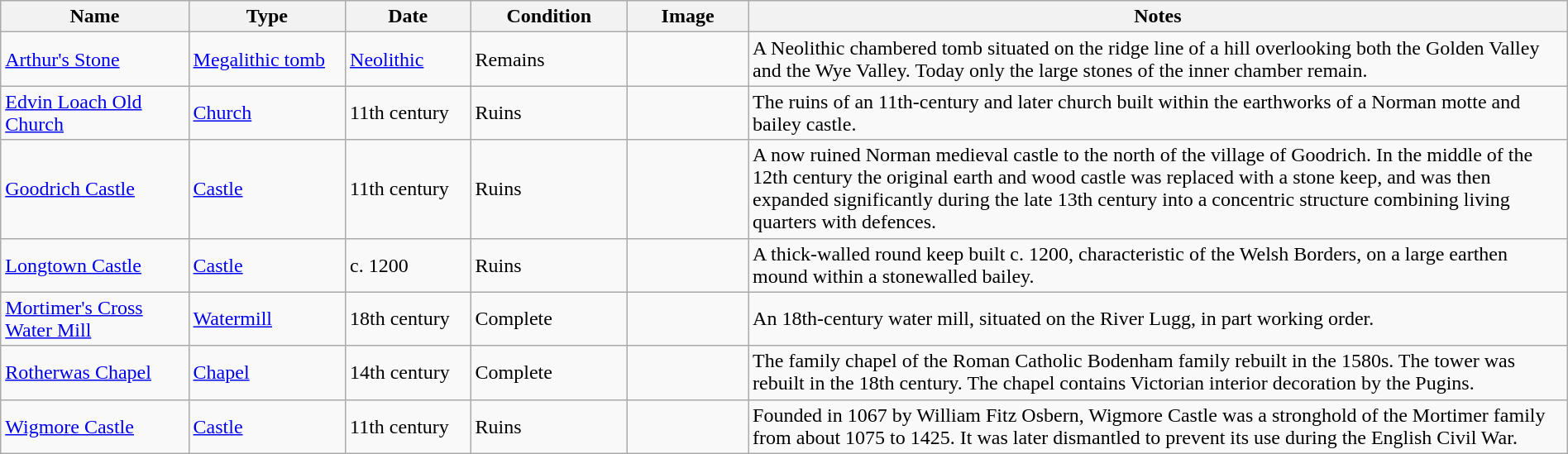<table class="wikitable sortable" width="100%">
<tr>
<th width="12%">Name</th>
<th width="10%">Type</th>
<th width="8%">Date</th>
<th width="10%">Condition</th>
<th class="unsortable" width="90px">Image</th>
<th class="unsortable">Notes</th>
</tr>
<tr>
<td><a href='#'>Arthur's Stone</a></td>
<td><a href='#'>Megalithic tomb</a></td>
<td><a href='#'>Neolithic</a></td>
<td>Remains</td>
<td></td>
<td>A Neolithic chambered tomb situated on the ridge line of a hill overlooking both the Golden Valley and the Wye Valley. Today only the large stones of the inner chamber remain.</td>
</tr>
<tr>
<td><a href='#'>Edvin Loach Old Church</a></td>
<td><a href='#'>Church</a></td>
<td>11th century</td>
<td>Ruins</td>
<td></td>
<td>The ruins of an 11th-century and later church built within the earthworks of a Norman motte and bailey castle.</td>
</tr>
<tr>
<td><a href='#'>Goodrich Castle</a></td>
<td><a href='#'>Castle</a></td>
<td>11th century</td>
<td>Ruins</td>
<td></td>
<td>A now ruined Norman medieval castle to the north of the village of Goodrich. In the middle of the 12th century the original earth and wood castle was replaced with a stone keep, and was then expanded significantly during the late 13th century into a concentric structure combining living quarters with defences.</td>
</tr>
<tr>
<td><a href='#'>Longtown Castle</a></td>
<td><a href='#'>Castle</a></td>
<td>c. 1200</td>
<td>Ruins</td>
<td></td>
<td>A thick-walled round keep built c. 1200, characteristic of the Welsh Borders, on a large earthen mound within a stonewalled bailey.</td>
</tr>
<tr>
<td><a href='#'>Mortimer's Cross Water Mill</a></td>
<td><a href='#'>Watermill</a></td>
<td>18th century</td>
<td>Complete</td>
<td></td>
<td>An 18th-century water mill, situated on the River Lugg, in part working order.</td>
</tr>
<tr>
<td><a href='#'>Rotherwas Chapel</a></td>
<td><a href='#'>Chapel</a></td>
<td>14th century</td>
<td>Complete</td>
<td></td>
<td>The family chapel of the Roman Catholic Bodenham family rebuilt in the 1580s. The tower was rebuilt in the 18th century. The chapel contains Victorian interior decoration by the Pugins.</td>
</tr>
<tr>
<td><a href='#'>Wigmore Castle</a></td>
<td><a href='#'>Castle</a></td>
<td>11th century</td>
<td>Ruins</td>
<td></td>
<td>Founded in 1067 by William Fitz Osbern, Wigmore Castle was a stronghold of the Mortimer family from about 1075 to 1425. It was later dismantled to prevent its use during the English Civil War.</td>
</tr>
</table>
